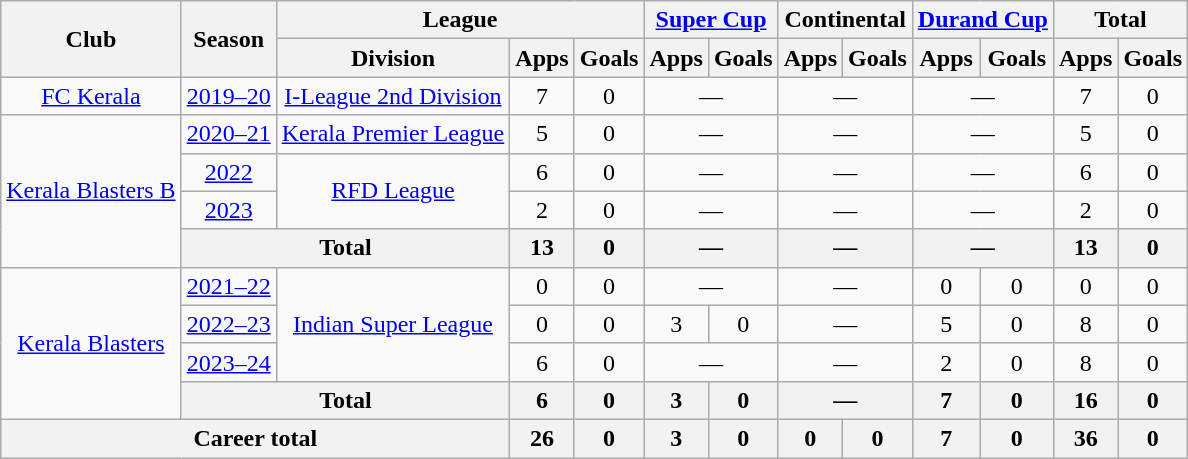<table class="wikitable" style="text-align: center;">
<tr>
<th rowspan="2">Club</th>
<th rowspan="2">Season</th>
<th colspan="3">League</th>
<th colspan="2"><a href='#'>Super Cup</a></th>
<th colspan="2">Continental</th>
<th colspan="2"><a href='#'>Durand Cup</a></th>
<th colspan="2">Total</th>
</tr>
<tr>
<th>Division</th>
<th>Apps</th>
<th>Goals</th>
<th>Apps</th>
<th>Goals</th>
<th>Apps</th>
<th>Goals</th>
<th>Apps</th>
<th>Goals</th>
<th>Apps</th>
<th>Goals</th>
</tr>
<tr>
<td><a href='#'>FC Kerala</a></td>
<td><a href='#'>2019–20</a></td>
<td rowspan="1"><a href='#'>I-League 2nd Division</a></td>
<td>7</td>
<td>0</td>
<td colspan="2">—</td>
<td colspan="2">—</td>
<td colspan="2">—</td>
<td>7</td>
<td>0</td>
</tr>
<tr>
<td rowspan="4"><a href='#'>Kerala Blasters B</a></td>
<td><a href='#'>2020–21</a></td>
<td><a href='#'>Kerala Premier League</a></td>
<td>5</td>
<td>0</td>
<td colspan="2">—</td>
<td colspan="2">—</td>
<td colspan="2">—</td>
<td>5</td>
<td>0</td>
</tr>
<tr>
<td><a href='#'>2022</a></td>
<td rowspan="2"><a href='#'>RFD League</a></td>
<td>6</td>
<td>0</td>
<td colspan="2">—</td>
<td colspan="2">—</td>
<td colspan="2">—</td>
<td>6</td>
<td>0</td>
</tr>
<tr>
<td><a href='#'>2023</a></td>
<td>2</td>
<td>0</td>
<td colspan="2">—</td>
<td colspan="2">—</td>
<td colspan="2">—</td>
<td>2</td>
<td>0</td>
</tr>
<tr>
<th colspan="2">Total</th>
<th>13</th>
<th>0</th>
<th colspan="2">—</th>
<th colspan="2">—</th>
<th colspan="2">—</th>
<th>13</th>
<th>0</th>
</tr>
<tr>
<td rowspan="4"><a href='#'>Kerala Blasters</a></td>
<td><a href='#'>2021–22</a></td>
<td rowspan="3"><a href='#'>Indian Super League</a></td>
<td>0</td>
<td>0</td>
<td colspan="2">—</td>
<td colspan="2">—</td>
<td>0</td>
<td>0</td>
<td>0</td>
<td>0</td>
</tr>
<tr>
<td><a href='#'>2022–23</a></td>
<td>0</td>
<td>0</td>
<td>3</td>
<td>0</td>
<td colspan="2">—</td>
<td>5</td>
<td>0</td>
<td>8</td>
<td>0</td>
</tr>
<tr>
<td><a href='#'>2023–24</a></td>
<td>6</td>
<td>0</td>
<td colspan="2">—</td>
<td colspan="2">—</td>
<td>2</td>
<td>0</td>
<td>8</td>
<td>0</td>
</tr>
<tr>
<th colspan="2">Total</th>
<th>6</th>
<th>0</th>
<th>3</th>
<th>0</th>
<th colspan="2">—</th>
<th>7</th>
<th>0</th>
<th>16</th>
<th>0</th>
</tr>
<tr>
<th colspan="3">Career total</th>
<th>26</th>
<th>0</th>
<th>3</th>
<th>0</th>
<th>0</th>
<th>0</th>
<th>7</th>
<th>0</th>
<th>36</th>
<th>0</th>
</tr>
</table>
